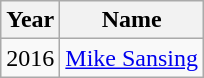<table class="wikitable">
<tr>
<th>Year</th>
<th>Name</th>
</tr>
<tr>
<td>2016</td>
<td><a href='#'>Mike Sansing</a></td>
</tr>
</table>
